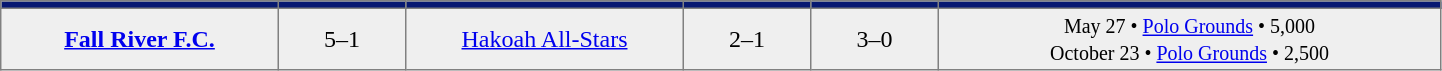<table style=border-collapse:collapse border=1 cellspacing=0 cellpadding=2>
<tr align=center bgcolor=#071871>
<th width=180></th>
<th width=80></th>
<th width=180></th>
<th width=80></th>
<th width=80></th>
<td width=330></td>
</tr>
<tr align=center bgcolor=#efefef>
<td align=center><strong><a href='#'>Fall River F.C.</a></strong></td>
<td>5–1</td>
<td align=center><a href='#'>Hakoah All-Stars</a></td>
<td>2–1</td>
<td>3–0</td>
<td><small>May 27 •  <a href='#'>Polo Grounds</a> • 5,000<br>October 23 • <a href='#'>Polo Grounds</a> • 2,500</small></td>
</tr>
</table>
